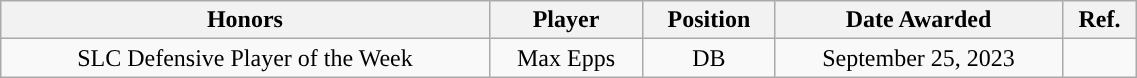<table class="wikitable" style="width: 60%;text-align: center;">
<tr>
<th>Honors</th>
<th>Player</th>
<th>Position</th>
<th>Date Awarded</th>
<th>Ref.</th>
</tr>
<tr align="center">
<td rowspan="1">SLC Defensive Player of the Week</td>
<td>Max Epps</td>
<td>DB</td>
<td>September 25, 2023</td>
<td></td>
</tr>
</table>
